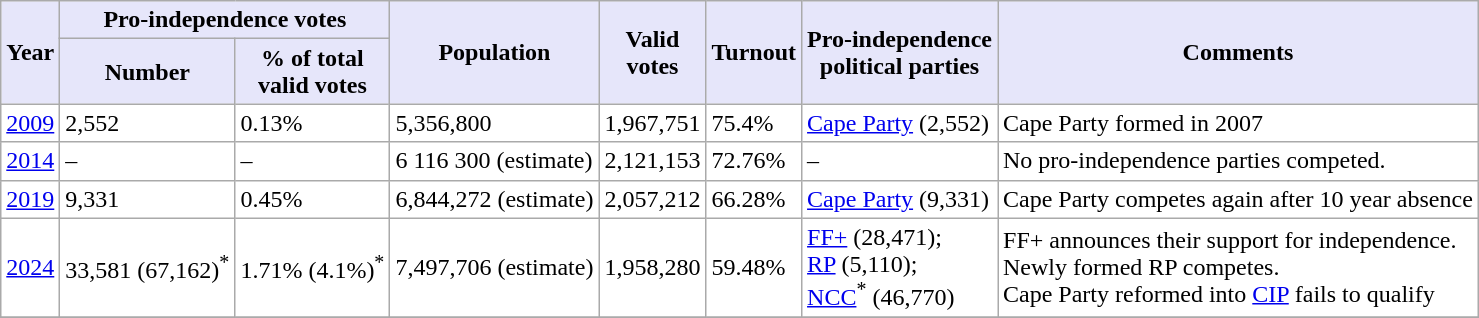<table border="0" style="background:#ffffff" align="top" class="wikitable" style="text-align:center">
<tr>
<th style="background:Lavender; color:Black" rowspan=2>Year</th>
<th style="background:Lavender; color:Black" colspan=2>Pro-independence votes</th>
<th style="background:Lavender; color:Black" rowspan=2>Population</th>
<th style="background:Lavender; color:Black" rowspan=2>Valid<br>votes</th>
<th style="background:Lavender; color:Black" rowspan=2>Turnout</th>
<th style="background:Lavender; color:Black" rowspan=2>Pro-independence<br>political parties</th>
<th style="background:Lavender; color:Black" rowspan=2>Comments</th>
</tr>
<tr>
<th style="background:Lavender; color:Black">Number</th>
<th style="background:Lavender; color:Black">% of total<br>valid votes</th>
</tr>
<tr>
<td><a href='#'>2009</a></td>
<td>2,552</td>
<td>0.13%</td>
<td>5,356,800</td>
<td>1,967,751</td>
<td>75.4%</td>
<td><a href='#'>Cape Party</a> (2,552)</td>
<td>Cape Party formed in 2007</td>
</tr>
<tr>
<td><a href='#'>2014</a></td>
<td>–</td>
<td>–</td>
<td>6 116 300 (estimate)</td>
<td>2,121,153</td>
<td>72.76%</td>
<td>–</td>
<td>No pro-independence parties competed.</td>
</tr>
<tr>
<td><a href='#'>2019</a></td>
<td>9,331</td>
<td>0.45%</td>
<td>6,844,272 (estimate)</td>
<td>2,057,212</td>
<td>66.28%</td>
<td><a href='#'>Cape Party</a> (9,331)</td>
<td>Cape Party competes again after 10 year absence</td>
</tr>
<tr>
<td><a href='#'>2024</a></td>
<td>33,581 (67,162)<sup>*</sup></td>
<td>1.71% (4.1%)<sup>*</sup></td>
<td>7,497,706 (estimate)</td>
<td>1,958,280</td>
<td>59.48%</td>
<td><a href='#'> FF+</a> (28,471);<br><a href='#'> RP</a> (5,110);<br><a href='#'>NCC</a><sup>*</sup> (46,770)</td>
<td>FF+ announces their support for independence.<br>Newly formed RP competes.<br>Cape Party reformed into <a href='#'> CIP</a> fails to qualify</td>
</tr>
<tr>
</tr>
</table>
